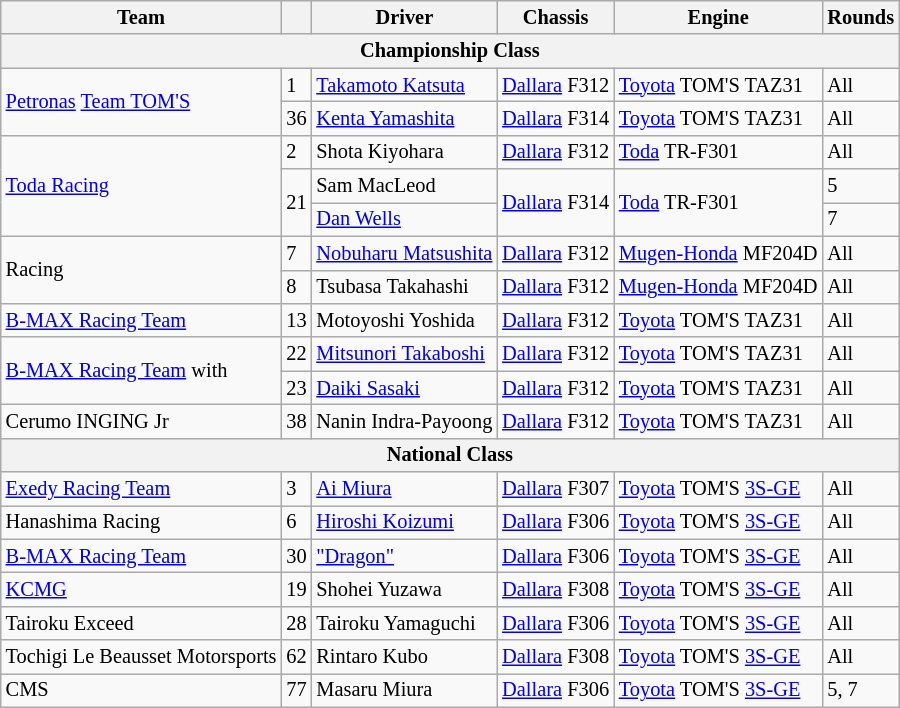<table class="wikitable" style="font-size: 85%;">
<tr>
<th>Team</th>
<th></th>
<th>Driver</th>
<th>Chassis</th>
<th>Engine</th>
<th>Rounds</th>
</tr>
<tr>
<th colspan=6>Championship Class</th>
</tr>
<tr>
<td rowspan=2><a href='#'>Petronas</a> <a href='#'>Team TOM'S</a></td>
<td>1</td>
<td> <a href='#'>Takamoto Katsuta</a></td>
<td><a href='#'>Dallara</a> F312</td>
<td><a href='#'>Toyota</a> TOM'S TAZ31</td>
<td>All</td>
</tr>
<tr>
<td>36</td>
<td> <a href='#'>Kenta Yamashita</a></td>
<td><a href='#'>Dallara</a> F314</td>
<td><a href='#'>Toyota</a> TOM'S TAZ31</td>
<td>All</td>
</tr>
<tr>
<td rowspan=3><a href='#'>Toda Racing</a></td>
<td>2</td>
<td> Shota Kiyohara</td>
<td><a href='#'>Dallara</a> F312</td>
<td><a href='#'>Toda</a> TR-F301</td>
<td>All</td>
</tr>
<tr>
<td rowspan=2>21</td>
<td> Sam MacLeod</td>
<td rowspan=2><a href='#'>Dallara</a> F314</td>
<td rowspan=2><a href='#'>Toda</a> TR-F301</td>
<td>5</td>
</tr>
<tr>
<td> <a href='#'>Dan Wells</a></td>
<td>7</td>
</tr>
<tr>
<td rowspan=2> Racing</td>
<td>7</td>
<td> <a href='#'>Nobuharu Matsushita</a></td>
<td><a href='#'>Dallara</a> F312</td>
<td><a href='#'>Mugen-Honda</a> MF204D</td>
<td>All</td>
</tr>
<tr>
<td>8</td>
<td> Tsubasa Takahashi</td>
<td><a href='#'>Dallara</a> F312</td>
<td><a href='#'>Mugen-Honda</a> MF204D</td>
<td>All</td>
</tr>
<tr>
<td><a href='#'>B-MAX Racing Team</a></td>
<td>13</td>
<td> Motoyoshi Yoshida</td>
<td><a href='#'>Dallara</a> F312</td>
<td><a href='#'>Toyota</a> TOM'S TAZ31</td>
<td>All</td>
</tr>
<tr>
<td rowspan=2><a href='#'>B-MAX Racing Team</a> with </td>
<td>22</td>
<td> <a href='#'>Mitsunori Takaboshi</a></td>
<td><a href='#'>Dallara</a> F312</td>
<td><a href='#'>Toyota</a> TOM'S TAZ31</td>
<td>All</td>
</tr>
<tr>
<td>23</td>
<td> <a href='#'>Daiki Sasaki</a></td>
<td><a href='#'>Dallara</a> F312</td>
<td><a href='#'>Toyota</a> TOM'S TAZ31</td>
<td>All</td>
</tr>
<tr>
<td>Cerumo INGING Jr</td>
<td>38</td>
<td> Nanin Indra-Payoong</td>
<td><a href='#'>Dallara</a> F312</td>
<td><a href='#'>Toyota</a> TOM'S TAZ31</td>
<td>All</td>
</tr>
<tr>
<th colspan=6>National Class</th>
</tr>
<tr>
<td><a href='#'>Exedy Racing Team</a></td>
<td>3</td>
<td> <a href='#'>Ai Miura</a></td>
<td><a href='#'>Dallara</a> F307</td>
<td><a href='#'>Toyota</a> TOM'S <a href='#'>3S-GE</a></td>
<td>All</td>
</tr>
<tr>
<td>Hanashima Racing</td>
<td>6</td>
<td> <a href='#'>Hiroshi Koizumi</a></td>
<td><a href='#'>Dallara</a> F306</td>
<td><a href='#'>Toyota</a> TOM'S <a href='#'>3S-GE</a></td>
<td>All</td>
</tr>
<tr>
<td><a href='#'>B-MAX Racing Team</a></td>
<td>30</td>
<td> <a href='#'>"Dragon"</a></td>
<td><a href='#'>Dallara</a> F306</td>
<td><a href='#'>Toyota</a> TOM'S <a href='#'>3S-GE</a></td>
<td>All</td>
</tr>
<tr>
<td><a href='#'>KCMG</a></td>
<td>19</td>
<td> Shohei Yuzawa</td>
<td><a href='#'>Dallara</a> F308</td>
<td><a href='#'>Toyota</a> TOM'S <a href='#'>3S-GE</a></td>
<td>All</td>
</tr>
<tr>
<td>Tairoku Exceed</td>
<td>28</td>
<td> Tairoku Yamaguchi</td>
<td><a href='#'>Dallara</a> F306</td>
<td><a href='#'>Toyota</a> TOM'S <a href='#'>3S-GE</a></td>
<td>All</td>
</tr>
<tr>
<td>Tochigi Le Beausset Motorsports</td>
<td>62</td>
<td> Rintaro Kubo</td>
<td><a href='#'>Dallara</a> F308</td>
<td><a href='#'>Toyota</a> TOM'S <a href='#'>3S-GE</a></td>
<td>All</td>
</tr>
<tr>
<td>CMS</td>
<td>77</td>
<td> Masaru Miura</td>
<td><a href='#'>Dallara</a> F306</td>
<td><a href='#'>Toyota</a> TOM'S <a href='#'>3S-GE</a></td>
<td>5, 7</td>
</tr>
</table>
